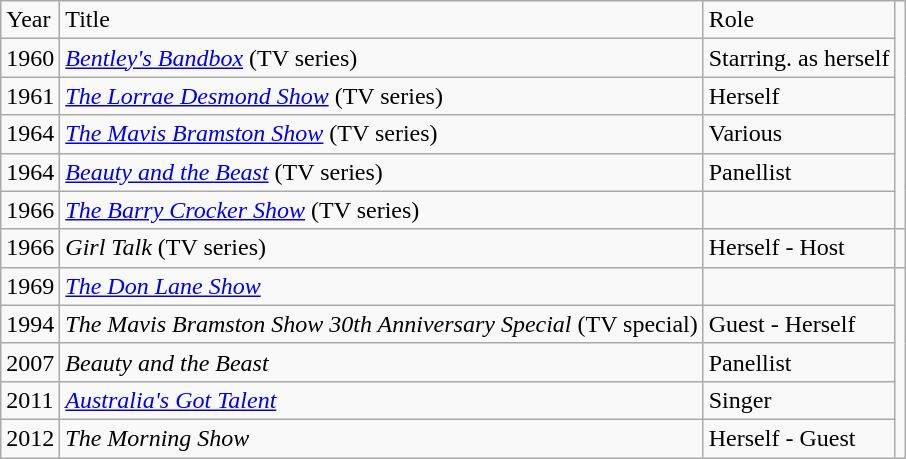<table class="wikitable">
<tr>
<td>Year</td>
<td>Title</td>
<td>Role</td>
</tr>
<tr>
<td>1960</td>
<td><em><a href='#'>Bentley's Bandbox</a></em> (TV series)</td>
<td>Starring. as herself</td>
</tr>
<tr>
<td>1961</td>
<td><em><a href='#'>The Lorrae Desmond Show</a></em> (TV series)</td>
<td>Herself</td>
</tr>
<tr>
<td>1964</td>
<td><em><a href='#'>The Mavis Bramston Show</a></em> (TV series)</td>
<td>Various</td>
</tr>
<tr>
<td>1964</td>
<td><em><a href='#'>Beauty and the Beast</a></em> (TV series)</td>
<td>Panellist</td>
</tr>
<tr>
<td>1966</td>
<td><em><a href='#'>The Barry Crocker Show</a></em> (TV series)</td>
<td></td>
</tr>
<tr>
<td>1966</td>
<td><em>Girl Talk</em> (TV series)</td>
<td>Herself - Host</td>
<td></td>
</tr>
<tr>
<td>1969</td>
<td><em><a href='#'>The Don Lane Show</a></em></td>
<td></td>
</tr>
<tr>
<td>1994</td>
<td><em>The Mavis Bramston Show 30th Anniversary Special</em> (TV special)</td>
<td>Guest - Herself</td>
</tr>
<tr>
<td>2007</td>
<td><em>Beauty and the Beast</em></td>
<td>Panellist</td>
</tr>
<tr>
<td>2011</td>
<td><em><a href='#'>Australia's Got Talent</a></em></td>
<td>Singer</td>
</tr>
<tr>
<td>2012</td>
<td><em>The Morning Show</em></td>
<td>Herself - Guest</td>
</tr>
</table>
